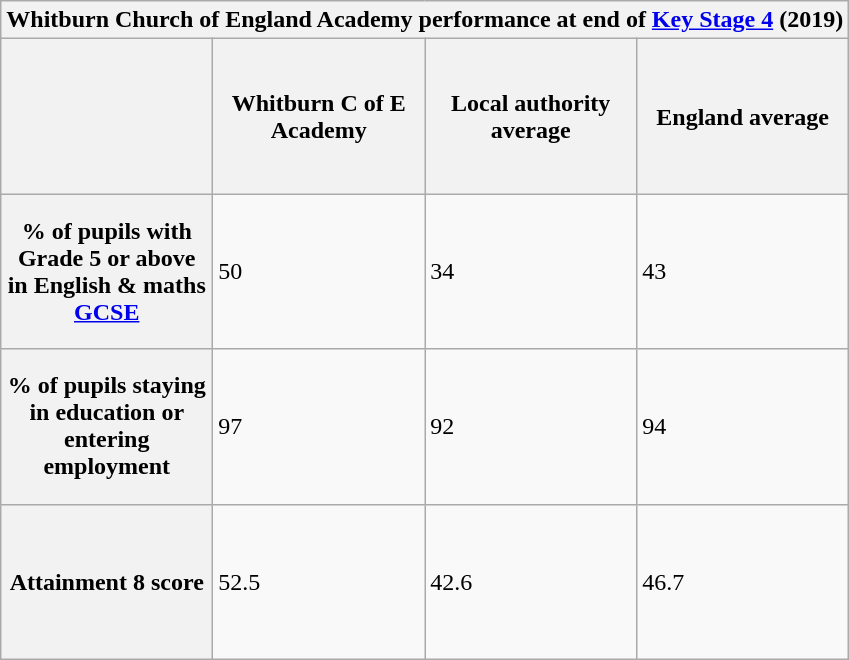<table class="wikitable mw-collapsible" style="height: 14em;">
<tr>
<th colspan="4"><strong>Whitburn Church of England Academy performance at end of <a href='#'>Key Stage 4</a> (2019)</strong></th>
</tr>
<tr>
<th style="max-width:4em; height:6em"></th>
<th style="max-width:4em; height:6em"><strong>Whitburn C of E Academy</strong></th>
<th style="max-width:4em; height:6em"><strong>Local authority average</strong></th>
<th style="max-width:4em; height:6em"><strong>England average</strong></th>
</tr>
<tr>
<th style="max-width:4em; height:6em">% of pupils with Grade 5 or above in English & maths <a href='#'>GCSE</a></th>
<td>50</td>
<td>34</td>
<td>43</td>
</tr>
<tr>
<th style="max-width:4em; height:6em">% of pupils staying in education or entering employment</th>
<td>97</td>
<td>92</td>
<td>94</td>
</tr>
<tr>
<th style="max-width:4em; height:6em">Attainment 8 score</th>
<td>52.5</td>
<td>42.6</td>
<td>46.7</td>
</tr>
</table>
